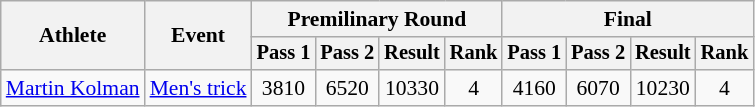<table class="wikitable" style="font-size:90%;text-align:center">
<tr>
<th rowspan="2">Athlete</th>
<th rowspan="2">Event</th>
<th colspan="4">Premilinary Round</th>
<th colspan="4">Final</th>
</tr>
<tr style="font-size:95%">
<th>Pass 1</th>
<th>Pass 2</th>
<th>Result</th>
<th>Rank</th>
<th>Pass 1</th>
<th>Pass 2</th>
<th>Result</th>
<th>Rank</th>
</tr>
<tr>
<td align="left"><a href='#'>Martin Kolman</a></td>
<td align="left"><a href='#'>Men's trick</a></td>
<td>3810</td>
<td>6520</td>
<td>10330</td>
<td>4</td>
<td>4160</td>
<td>6070</td>
<td>10230</td>
<td>4</td>
</tr>
</table>
